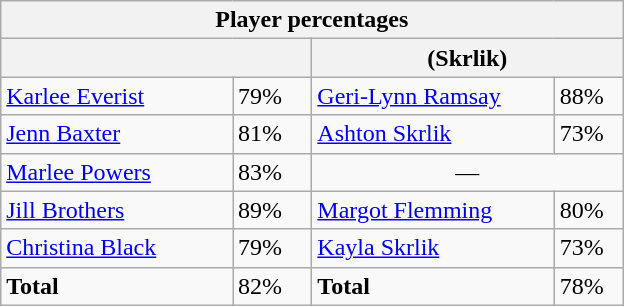<table class="wikitable">
<tr>
<th colspan=4 width=400>Player percentages</th>
</tr>
<tr>
<th colspan=2 width=200 style="white-space:nowrap;"></th>
<th colspan=2 width=200 style="white-space:nowrap;"> (Skrlik)</th>
</tr>
<tr>
<td><a href='#'>Karlee Everist</a></td>
<td>79%</td>
<td><a href='#'>Geri-Lynn Ramsay</a></td>
<td>88%</td>
</tr>
<tr>
<td><a href='#'>Jenn Baxter</a></td>
<td>81%</td>
<td><a href='#'>Ashton Skrlik</a></td>
<td>73%</td>
</tr>
<tr>
<td><a href='#'>Marlee Powers</a></td>
<td>83%</td>
<td align=center colspan=2>—</td>
</tr>
<tr>
<td><a href='#'>Jill Brothers</a></td>
<td>89%</td>
<td><a href='#'>Margot Flemming</a></td>
<td>80%</td>
</tr>
<tr>
<td><a href='#'>Christina Black</a></td>
<td>79%</td>
<td><a href='#'>Kayla Skrlik</a></td>
<td>73%</td>
</tr>
<tr>
<td><strong>Total</strong></td>
<td>82%</td>
<td><strong>Total</strong></td>
<td>78%</td>
</tr>
</table>
